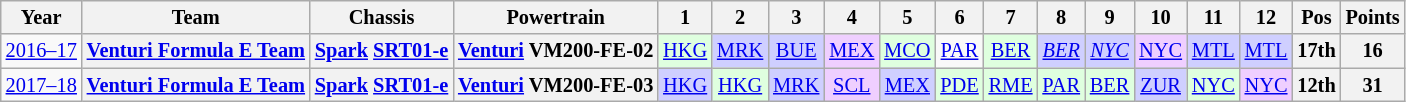<table class="wikitable" style="text-align:center; font-size:85%">
<tr>
<th>Year</th>
<th>Team</th>
<th>Chassis</th>
<th>Powertrain</th>
<th>1</th>
<th>2</th>
<th>3</th>
<th>4</th>
<th>5</th>
<th>6</th>
<th>7</th>
<th>8</th>
<th>9</th>
<th>10</th>
<th>11</th>
<th>12</th>
<th>Pos</th>
<th>Points</th>
</tr>
<tr>
<td nowrap><a href='#'>2016–17</a></td>
<th nowrap><a href='#'>Venturi Formula E Team</a></th>
<th nowrap><a href='#'>Spark</a> <a href='#'>SRT01-e</a></th>
<th nowrap><a href='#'>Venturi</a> VM200-FE-02</th>
<td style="background:#DFFFDF;"><a href='#'>HKG</a><br></td>
<td style="background:#CFCFFF;"><a href='#'>MRK</a><br></td>
<td style="background:#CFCFFF;"><a href='#'>BUE</a><br></td>
<td style="background:#EFCFFF;"><a href='#'>MEX</a><br></td>
<td style="background:#DFFFDF;"><a href='#'>MCO</a><br></td>
<td><a href='#'>PAR</a></td>
<td style="background:#DFFFDF;"><a href='#'>BER</a><br></td>
<td style="background:#CFCFFF;"><em><a href='#'>BER</a></em><br></td>
<td style="background:#CFCFFF;"><em><a href='#'>NYC</a></em><br></td>
<td style="background:#EFCFFF;"><a href='#'>NYC</a><br></td>
<td style="background:#CFCFFF;"><a href='#'>MTL</a><br></td>
<td style="background:#CFCFFF;"><a href='#'>MTL</a><br></td>
<th>17th</th>
<th>16</th>
</tr>
<tr>
<td nowrap><a href='#'>2017–18</a></td>
<th nowrap><a href='#'>Venturi Formula E Team</a></th>
<th nowrap><a href='#'>Spark</a> <a href='#'>SRT01-e</a></th>
<th nowrap><a href='#'>Venturi</a> VM200-FE-03</th>
<td style="background:#CFCFFF;"><a href='#'>HKG</a><br></td>
<td style="background:#DFFFDF;"><a href='#'>HKG</a><br></td>
<td style="background:#CFCFFF;"><a href='#'>MRK</a><br></td>
<td style="background:#EFCFFF;"><a href='#'>SCL</a><br></td>
<td style="background:#CFCFFF;"><a href='#'>MEX</a><br></td>
<td style="background:#DFFFDF;"><a href='#'>PDE</a><br></td>
<td style="background:#DFFFDF;"><a href='#'>RME</a><br></td>
<td style="background:#DFFFDF;"><a href='#'>PAR</a><br></td>
<td style="background:#DFFFDF;"><a href='#'>BER</a><br></td>
<td style="background:#CFCFFF;"><a href='#'>ZUR</a><br></td>
<td style="background:#DFFFDF;"><a href='#'>NYC</a><br></td>
<td style="background:#EFCFFF;"><a href='#'>NYC</a><br></td>
<th>12th</th>
<th>31</th>
</tr>
</table>
